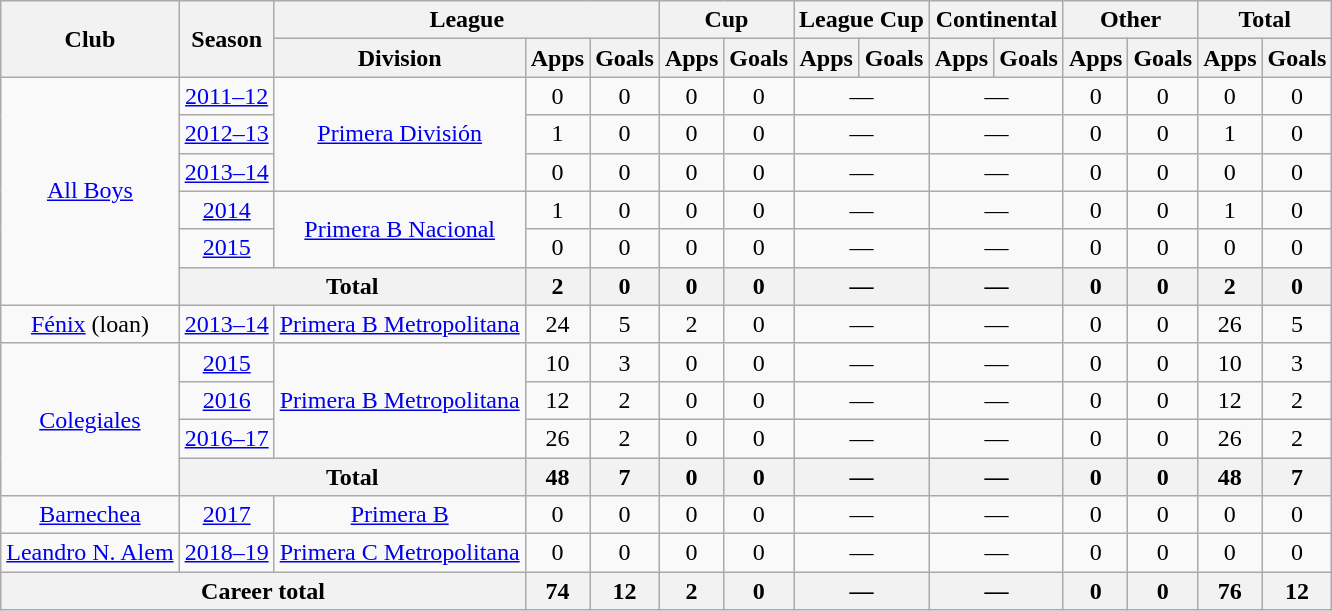<table class="wikitable" style="text-align:center">
<tr>
<th rowspan="2">Club</th>
<th rowspan="2">Season</th>
<th colspan="3">League</th>
<th colspan="2">Cup</th>
<th colspan="2">League Cup</th>
<th colspan="2">Continental</th>
<th colspan="2">Other</th>
<th colspan="2">Total</th>
</tr>
<tr>
<th>Division</th>
<th>Apps</th>
<th>Goals</th>
<th>Apps</th>
<th>Goals</th>
<th>Apps</th>
<th>Goals</th>
<th>Apps</th>
<th>Goals</th>
<th>Apps</th>
<th>Goals</th>
<th>Apps</th>
<th>Goals</th>
</tr>
<tr>
<td rowspan="6"><a href='#'>All Boys</a></td>
<td><a href='#'>2011–12</a></td>
<td rowspan="3"><a href='#'>Primera División</a></td>
<td>0</td>
<td>0</td>
<td>0</td>
<td>0</td>
<td colspan="2">—</td>
<td colspan="2">—</td>
<td>0</td>
<td>0</td>
<td>0</td>
<td>0</td>
</tr>
<tr>
<td><a href='#'>2012–13</a></td>
<td>1</td>
<td>0</td>
<td>0</td>
<td>0</td>
<td colspan="2">—</td>
<td colspan="2">—</td>
<td>0</td>
<td>0</td>
<td>1</td>
<td>0</td>
</tr>
<tr>
<td><a href='#'>2013–14</a></td>
<td>0</td>
<td>0</td>
<td>0</td>
<td>0</td>
<td colspan="2">—</td>
<td colspan="2">—</td>
<td>0</td>
<td>0</td>
<td>0</td>
<td>0</td>
</tr>
<tr>
<td><a href='#'>2014</a></td>
<td rowspan="2"><a href='#'>Primera B Nacional</a></td>
<td>1</td>
<td>0</td>
<td>0</td>
<td>0</td>
<td colspan="2">—</td>
<td colspan="2">—</td>
<td>0</td>
<td>0</td>
<td>1</td>
<td>0</td>
</tr>
<tr>
<td><a href='#'>2015</a></td>
<td>0</td>
<td>0</td>
<td>0</td>
<td>0</td>
<td colspan="2">—</td>
<td colspan="2">—</td>
<td>0</td>
<td>0</td>
<td>0</td>
<td>0</td>
</tr>
<tr>
<th colspan="2">Total</th>
<th>2</th>
<th>0</th>
<th>0</th>
<th>0</th>
<th colspan="2">—</th>
<th colspan="2">—</th>
<th>0</th>
<th>0</th>
<th>2</th>
<th>0</th>
</tr>
<tr>
<td rowspan="1"><a href='#'>Fénix</a> (loan)</td>
<td><a href='#'>2013–14</a></td>
<td rowspan="1"><a href='#'>Primera B Metropolitana</a></td>
<td>24</td>
<td>5</td>
<td>2</td>
<td>0</td>
<td colspan="2">—</td>
<td colspan="2">—</td>
<td>0</td>
<td>0</td>
<td>26</td>
<td>5</td>
</tr>
<tr>
<td rowspan="4"><a href='#'>Colegiales</a></td>
<td><a href='#'>2015</a></td>
<td rowspan="3"><a href='#'>Primera B Metropolitana</a></td>
<td>10</td>
<td>3</td>
<td>0</td>
<td>0</td>
<td colspan="2">—</td>
<td colspan="2">—</td>
<td>0</td>
<td>0</td>
<td>10</td>
<td>3</td>
</tr>
<tr>
<td><a href='#'>2016</a></td>
<td>12</td>
<td>2</td>
<td>0</td>
<td>0</td>
<td colspan="2">—</td>
<td colspan="2">—</td>
<td>0</td>
<td>0</td>
<td>12</td>
<td>2</td>
</tr>
<tr>
<td><a href='#'>2016–17</a></td>
<td>26</td>
<td>2</td>
<td>0</td>
<td>0</td>
<td colspan="2">—</td>
<td colspan="2">—</td>
<td>0</td>
<td>0</td>
<td>26</td>
<td>2</td>
</tr>
<tr>
<th colspan="2">Total</th>
<th>48</th>
<th>7</th>
<th>0</th>
<th>0</th>
<th colspan="2">—</th>
<th colspan="2">—</th>
<th>0</th>
<th>0</th>
<th>48</th>
<th>7</th>
</tr>
<tr>
<td rowspan="1"><a href='#'>Barnechea</a></td>
<td><a href='#'>2017</a></td>
<td rowspan="1"><a href='#'>Primera B</a></td>
<td>0</td>
<td>0</td>
<td>0</td>
<td>0</td>
<td colspan="2">—</td>
<td colspan="2">—</td>
<td>0</td>
<td>0</td>
<td>0</td>
<td>0</td>
</tr>
<tr>
<td rowspan="1"><a href='#'>Leandro N. Alem</a></td>
<td><a href='#'>2018–19</a></td>
<td rowspan="1"><a href='#'>Primera C Metropolitana</a></td>
<td>0</td>
<td>0</td>
<td>0</td>
<td>0</td>
<td colspan="2">—</td>
<td colspan="2">—</td>
<td>0</td>
<td>0</td>
<td>0</td>
<td>0</td>
</tr>
<tr>
<th colspan="3">Career total</th>
<th>74</th>
<th>12</th>
<th>2</th>
<th>0</th>
<th colspan="2">—</th>
<th colspan="2">—</th>
<th>0</th>
<th>0</th>
<th>76</th>
<th>12</th>
</tr>
</table>
